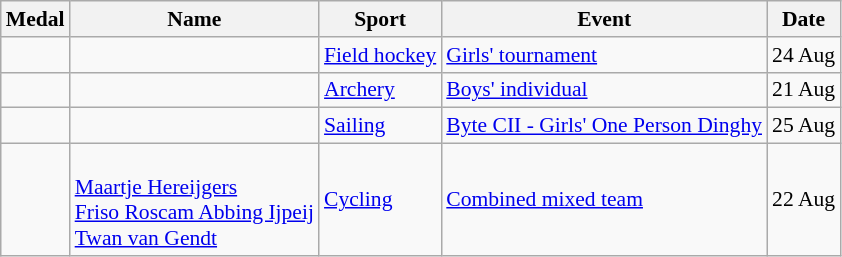<table class="wikitable sortable" style="font-size:90%">
<tr>
<th>Medal</th>
<th>Name</th>
<th>Sport</th>
<th>Event</th>
<th>Date</th>
</tr>
<tr>
<td></td>
<td><br></td>
<td><a href='#'>Field hockey</a></td>
<td><a href='#'>Girls' tournament</a></td>
<td>24 Aug</td>
</tr>
<tr>
<td></td>
<td></td>
<td><a href='#'>Archery</a></td>
<td><a href='#'>Boys' individual</a></td>
<td>21 Aug</td>
</tr>
<tr>
<td></td>
<td></td>
<td><a href='#'>Sailing</a></td>
<td><a href='#'>Byte CII - Girls' One Person Dinghy</a></td>
<td>25 Aug</td>
</tr>
<tr>
<td></td>
<td><br><a href='#'>Maartje Hereijgers</a><br><a href='#'>Friso Roscam Abbing Ijpeij</a><br><a href='#'>Twan van Gendt</a></td>
<td><a href='#'>Cycling</a></td>
<td><a href='#'>Combined mixed team</a></td>
<td>22 Aug</td>
</tr>
</table>
